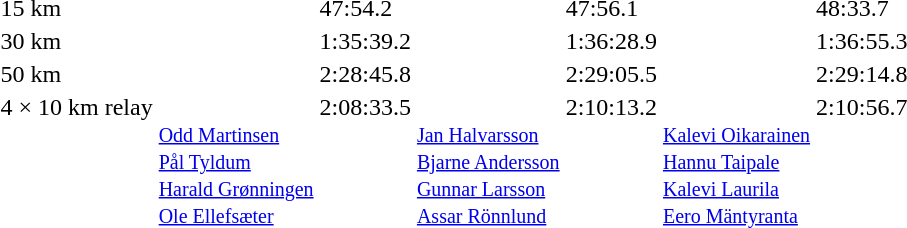<table>
<tr valign="top">
<td>15 km<br></td>
<td></td>
<td>47:54.2</td>
<td></td>
<td>47:56.1</td>
<td></td>
<td>48:33.7</td>
</tr>
<tr valign="top">
<td>30 km<br></td>
<td></td>
<td>1:35:39.2</td>
<td></td>
<td>1:36:28.9</td>
<td></td>
<td>1:36:55.3</td>
</tr>
<tr valign="top">
<td>50 km<br></td>
<td></td>
<td>2:28:45.8</td>
<td></td>
<td>2:29:05.5</td>
<td></td>
<td>2:29:14.8</td>
</tr>
<tr valign="top">
<td>4 × 10 km relay<br></td>
<td><br><small><a href='#'>Odd Martinsen</a><br><a href='#'>Pål Tyldum</a><br><a href='#'>Harald Grønningen</a><br><a href='#'>Ole Ellefsæter</a></small></td>
<td>2:08:33.5</td>
<td><br><small><a href='#'>Jan Halvarsson</a><br><a href='#'>Bjarne Andersson</a><br><a href='#'>Gunnar Larsson</a><br><a href='#'>Assar Rönnlund</a></small></td>
<td>2:10:13.2</td>
<td><br><small><a href='#'>Kalevi Oikarainen</a><br><a href='#'>Hannu Taipale</a><br><a href='#'>Kalevi Laurila</a><br><a href='#'>Eero Mäntyranta</a></small></td>
<td>2:10:56.7</td>
</tr>
</table>
